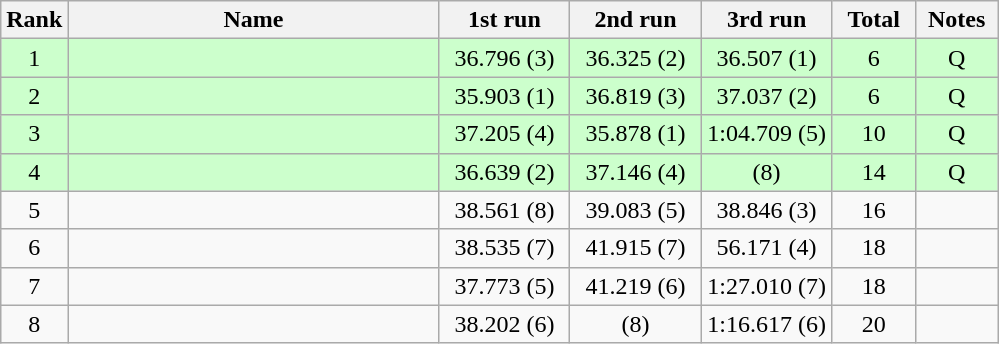<table class="sortable wikitable" style="text-align:center;">
<tr>
<th>Rank</th>
<th style="width:15em">Name</th>
<th style="width:5em">1st run</th>
<th style="width:5em">2nd run</th>
<th style="width:5em">3rd run</th>
<th style="width:3em">Total</th>
<th style="width:3em">Notes</th>
</tr>
<tr bgcolor=ccffcc>
<td>1</td>
<td align=left></td>
<td>36.796 (3)</td>
<td>36.325 (2)</td>
<td>36.507 (1)</td>
<td>6</td>
<td>Q</td>
</tr>
<tr bgcolor=ccffcc>
<td>2</td>
<td align=left></td>
<td>35.903 (1)</td>
<td>36.819 (3)</td>
<td>37.037 (2)</td>
<td>6</td>
<td>Q</td>
</tr>
<tr bgcolor=ccffcc>
<td>3</td>
<td align=left></td>
<td>37.205 (4)</td>
<td>35.878 (1)</td>
<td>1:04.709 (5)</td>
<td>10</td>
<td>Q</td>
</tr>
<tr bgcolor=ccffcc>
<td>4</td>
<td align=left></td>
<td>36.639 (2)</td>
<td>37.146 (4)</td>
<td> (8)</td>
<td>14</td>
<td>Q</td>
</tr>
<tr>
<td>5</td>
<td align=left></td>
<td>38.561 (8)</td>
<td>39.083 (5)</td>
<td>38.846 (3)</td>
<td>16</td>
<td></td>
</tr>
<tr>
<td>6</td>
<td align=left></td>
<td>38.535 (7)</td>
<td>41.915 (7)</td>
<td>56.171 (4)</td>
<td>18</td>
<td></td>
</tr>
<tr>
<td>7</td>
<td align=left></td>
<td>37.773 (5)</td>
<td>41.219 (6)</td>
<td>1:27.010 (7)</td>
<td>18</td>
<td></td>
</tr>
<tr>
<td>8</td>
<td align=left></td>
<td>38.202 (6)</td>
<td> (8)</td>
<td>1:16.617 (6)</td>
<td>20</td>
<td></td>
</tr>
</table>
